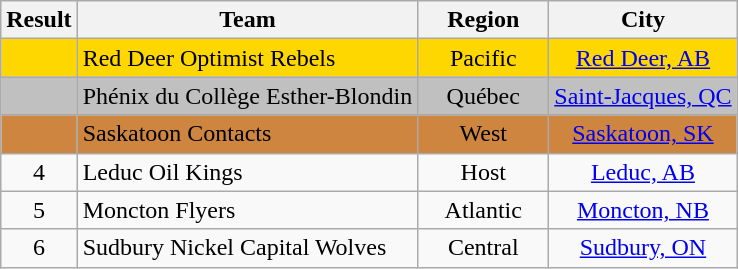<table class="wikitable" style="text-align: center;">
<tr>
<th width=20>Result</th>
<th>Team</th>
<th width=80>Region</th>
<th>City</th>
</tr>
<tr align="center" bgcolor=gold>
<td></td>
<td align="left">Red Deer Optimist Rebels</td>
<td>Pacific</td>
<td><a href='#'>Red Deer, AB</a></td>
</tr>
<tr align="center" bgcolor=silver>
<td></td>
<td align="left">Phénix du Collège Esther-Blondin</td>
<td>Québec</td>
<td><a href='#'>Saint-Jacques, QC</a></td>
</tr>
<tr align="center" bgcolor=peru>
<td></td>
<td align="left">Saskatoon Contacts</td>
<td>West</td>
<td><a href='#'>Saskatoon, SK</a></td>
</tr>
<tr>
<td>4</td>
<td align="left">Leduc Oil Kings</td>
<td>Host</td>
<td><a href='#'>Leduc, AB</a></td>
</tr>
<tr>
<td>5</td>
<td align="left">Moncton Flyers</td>
<td>Atlantic</td>
<td><a href='#'>Moncton, NB</a></td>
</tr>
<tr>
<td>6</td>
<td align="left">Sudbury Nickel Capital Wolves</td>
<td>Central</td>
<td><a href='#'>Sudbury, ON</a></td>
</tr>
</table>
